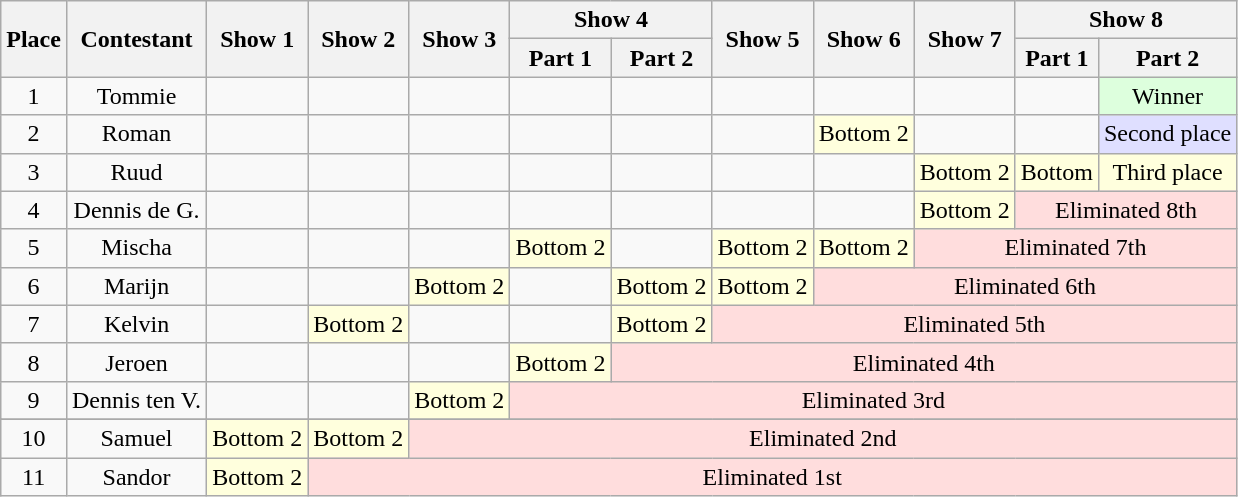<table class="wikitable" style="text-align:center;">
<tr>
<th rowspan="2">Place</th>
<th rowspan="2">Contestant</th>
<th rowspan="2">Show 1</th>
<th rowspan="2">Show 2</th>
<th rowspan="2">Show 3</th>
<th colspan="2">Show 4</th>
<th rowspan="2">Show 5</th>
<th rowspan="2">Show 6</th>
<th rowspan="2">Show 7</th>
<th colspan="2">Show 8</th>
</tr>
<tr>
<th>Part 1</th>
<th>Part 2</th>
<th>Part 1</th>
<th>Part 2</th>
</tr>
<tr>
<td>1</td>
<td>Tommie</td>
<td></td>
<td></td>
<td></td>
<td></td>
<td></td>
<td></td>
<td></td>
<td></td>
<td></td>
<td style="background:#ddffdd;">Winner</td>
</tr>
<tr>
<td>2</td>
<td>Roman</td>
<td></td>
<td></td>
<td></td>
<td></td>
<td></td>
<td></td>
<td style="background:#ffffdd;">Bottom 2</td>
<td></td>
<td></td>
<td style="background:#dfdfff;">Second place</td>
</tr>
<tr>
<td>3</td>
<td>Ruud</td>
<td></td>
<td></td>
<td></td>
<td></td>
<td></td>
<td></td>
<td></td>
<td style="background:#ffffdd;">Bottom 2</td>
<td style="background:#ffffdd;">Bottom</td>
<td style="background:#ffffdd;">Third place</td>
</tr>
<tr>
<td>4</td>
<td>Dennis de G.</td>
<td></td>
<td></td>
<td></td>
<td></td>
<td></td>
<td></td>
<td></td>
<td style="background:#ffffdd;">Bottom 2</td>
<td style="background:#ffdddd;" colspan="9">Eliminated 8th</td>
</tr>
<tr>
<td>5</td>
<td>Mischa</td>
<td></td>
<td></td>
<td></td>
<td style="background:#ffffdd;">Bottom 2</td>
<td></td>
<td style="background:#ffffdd;">Bottom 2</td>
<td style="background:#ffffdd;">Bottom 2</td>
<td style="background:#ffdddd;" colspan="9">Eliminated 7th</td>
</tr>
<tr>
<td>6</td>
<td>Marijn</td>
<td></td>
<td></td>
<td style="background:#ffffdd;">Bottom 2</td>
<td></td>
<td style="background:#ffffdd;">Bottom 2</td>
<td style="background:#ffffdd;">Bottom 2</td>
<td style="background:#ffdddd;" colspan="9">Eliminated 6th</td>
</tr>
<tr>
<td>7</td>
<td>Kelvin</td>
<td></td>
<td style="background:#ffffdd;">Bottom 2</td>
<td></td>
<td></td>
<td style="background:#ffffdd;">Bottom 2</td>
<td style="background:#ffdddd;" colspan="9">Eliminated 5th</td>
</tr>
<tr>
<td>8</td>
<td>Jeroen</td>
<td></td>
<td></td>
<td></td>
<td style="background:#ffffdd;">Bottom 2</td>
<td style="background:#ffdddd;" colspan="9">Eliminated 4th</td>
</tr>
<tr>
<td>9</td>
<td>Dennis ten V.</td>
<td></td>
<td></td>
<td style="background:#ffffdd;">Bottom 2</td>
<td style="background:#ffdddd;" colspan="9">Eliminated 3rd</td>
</tr>
<tr>
</tr>
<tr>
<td>10</td>
<td>Samuel</td>
<td style="background:#ffffdd;">Bottom 2</td>
<td style="background:#ffffdd;">Bottom 2</td>
<td style="background:#ffdddd;" colspan="9">Eliminated 2nd</td>
</tr>
<tr>
<td>11</td>
<td>Sandor</td>
<td style="background:#ffffdd;">Bottom 2</td>
<td style="background:#ffdddd;" colspan="9">Eliminated 1st</td>
</tr>
</table>
